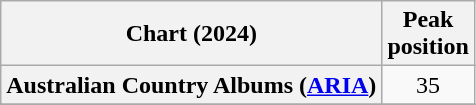<table class="wikitable sortable plainrowheaders" style="text-align:center">
<tr>
<th scope="col">Chart (2024)</th>
<th scope="col">Peak<br>position</th>
</tr>
<tr>
<th scope="row">Australian Country Albums (<a href='#'>ARIA</a>)</th>
<td>35</td>
</tr>
<tr>
</tr>
<tr>
</tr>
<tr>
</tr>
<tr>
</tr>
<tr>
</tr>
<tr>
</tr>
</table>
